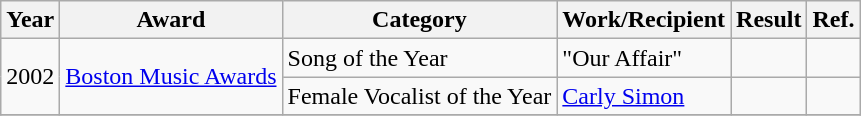<table class="wikitable">
<tr>
<th>Year</th>
<th>Award</th>
<th>Category</th>
<th>Work/Recipient</th>
<th>Result</th>
<th>Ref.</th>
</tr>
<tr>
<td rowspan="2">2002</td>
<td rowspan="2"><a href='#'>Boston Music Awards</a></td>
<td>Song of the Year</td>
<td>"Our Affair"</td>
<td></td>
<td align="center"></td>
</tr>
<tr>
<td>Female Vocalist of the Year</td>
<td><a href='#'>Carly Simon</a></td>
<td></td>
<td align="center"></td>
</tr>
<tr>
</tr>
</table>
